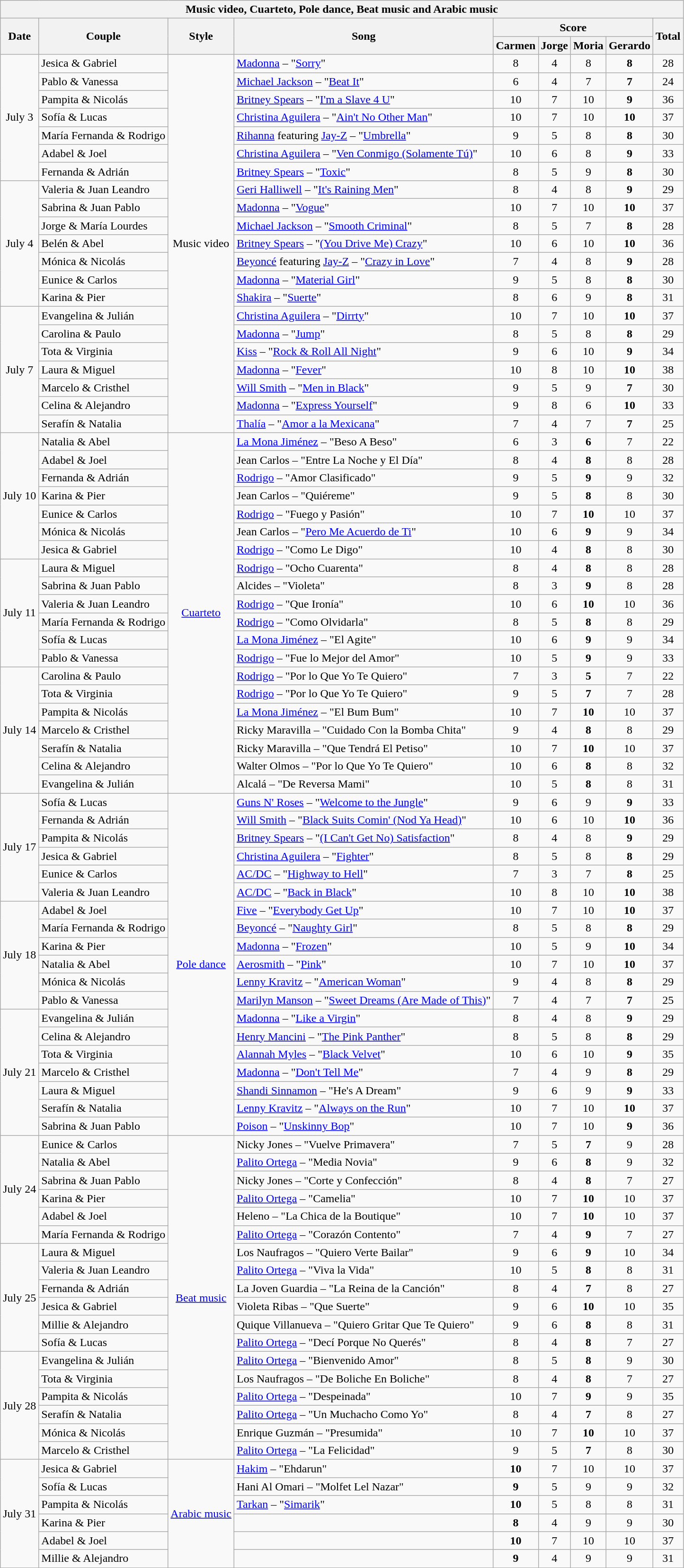<table class="wikitable collapsible collapsed" style="text-align:center">
<tr>
<th colspan=10>Music video, Cuarteto, Pole dance, Beat music and Arabic music</th>
</tr>
<tr>
<th rowspan=2>Date</th>
<th rowspan=2>Couple</th>
<th rowspan=2>Style</th>
<th rowspan=2>Song</th>
<th colspan=4>Score</th>
<th rowspan=2>Total</th>
</tr>
<tr>
<th>Carmen</th>
<th>Jorge</th>
<th>Moria</th>
<th>Gerardo</th>
</tr>
<tr>
<td rowspan=7>July 3</td>
<td style="text-align:left">Jesica & Gabriel</td>
<td rowspan=21>Music video</td>
<td style="text-align:left"><a href='#'>Madonna</a> – "<a href='#'>Sorry</a>"</td>
<td>8</td>
<td>4</td>
<td>8</td>
<td><strong>8</strong></td>
<td>28</td>
</tr>
<tr>
<td style="text-align:left">Pablo & Vanessa</td>
<td style="text-align:left"><a href='#'>Michael Jackson</a> – "<a href='#'>Beat It</a>"</td>
<td>6</td>
<td>4</td>
<td>7</td>
<td><strong>7</strong></td>
<td>24</td>
</tr>
<tr>
<td style="text-align:left">Pampita & Nicolás</td>
<td style="text-align:left"><a href='#'>Britney Spears</a> – "<a href='#'>I'm a Slave 4 U</a>"</td>
<td>10</td>
<td>7</td>
<td>10</td>
<td><strong>9</strong></td>
<td>36</td>
</tr>
<tr>
<td style="text-align:left">Sofía & Lucas</td>
<td style="text-align:left"><a href='#'>Christina Aguilera</a> – "<a href='#'>Ain't No Other Man</a>"</td>
<td>10</td>
<td>7</td>
<td>10</td>
<td><strong>10</strong></td>
<td>37</td>
</tr>
<tr>
<td style="text-align:left">María Fernanda & Rodrigo</td>
<td style="text-align:left"><a href='#'>Rihanna</a> featuring <a href='#'>Jay-Z</a> – "<a href='#'>Umbrella</a>"</td>
<td>9</td>
<td>5</td>
<td>8</td>
<td><strong>8</strong></td>
<td>30</td>
</tr>
<tr>
<td style="text-align:left">Adabel & Joel</td>
<td style="text-align:left"><a href='#'>Christina Aguilera</a> – "<a href='#'>Ven Conmigo (Solamente Tú)</a>"</td>
<td>10</td>
<td>6</td>
<td>8</td>
<td><strong>9</strong></td>
<td>33</td>
</tr>
<tr>
<td style="text-align:left">Fernanda & Adrián</td>
<td style="text-align:left"><a href='#'>Britney Spears</a> – "<a href='#'>Toxic</a>"</td>
<td>8</td>
<td>5</td>
<td>9</td>
<td><strong>8</strong></td>
<td>30</td>
</tr>
<tr>
<td rowspan=7>July 4</td>
<td style="text-align:left">Valeria & Juan Leandro</td>
<td style="text-align:left"><a href='#'>Geri Halliwell</a> – "<a href='#'>It's Raining Men</a>"</td>
<td>8</td>
<td>4</td>
<td>8</td>
<td><strong>9</strong></td>
<td>29</td>
</tr>
<tr>
<td style="text-align:left">Sabrina & Juan Pablo</td>
<td style="text-align:left"><a href='#'>Madonna</a> – "<a href='#'>Vogue</a>"</td>
<td>10</td>
<td>7</td>
<td>10</td>
<td><strong>10</strong></td>
<td>37</td>
</tr>
<tr>
<td style="text-align:left">Jorge & María Lourdes</td>
<td style="text-align:left"><a href='#'>Michael Jackson</a> – "<a href='#'>Smooth Criminal</a>"</td>
<td>8</td>
<td>5</td>
<td>7</td>
<td><strong>8</strong></td>
<td>28</td>
</tr>
<tr>
<td style="text-align:left">Belén & Abel</td>
<td style="text-align:left"><a href='#'>Britney Spears</a> – "<a href='#'>(You Drive Me) Crazy</a>"</td>
<td>10</td>
<td>6</td>
<td>10</td>
<td><strong>10</strong></td>
<td>36</td>
</tr>
<tr>
<td style="text-align:left">Mónica & Nicolás</td>
<td style="text-align:left"><a href='#'>Beyoncé</a> featuring <a href='#'>Jay-Z</a> – "<a href='#'>Crazy in Love</a>"</td>
<td>7</td>
<td>4</td>
<td>8</td>
<td><strong>9</strong></td>
<td>28</td>
</tr>
<tr>
<td style="text-align:left">Eunice & Carlos</td>
<td style="text-align:left"><a href='#'>Madonna</a> – "<a href='#'>Material Girl</a>"</td>
<td>9</td>
<td>5</td>
<td>8</td>
<td><strong>8</strong></td>
<td>30</td>
</tr>
<tr>
<td style="text-align:left">Karina & Pier</td>
<td style="text-align:left"><a href='#'>Shakira</a> – "<a href='#'>Suerte</a>"</td>
<td>8</td>
<td>6</td>
<td>9</td>
<td><strong>8</strong></td>
<td>31</td>
</tr>
<tr>
<td rowspan=7>July 7</td>
<td style="text-align:left">Evangelina & Julián</td>
<td style="text-align:left"><a href='#'>Christina Aguilera</a> – "<a href='#'>Dirrty</a>"</td>
<td>10</td>
<td>7</td>
<td>10</td>
<td><strong>10</strong></td>
<td>37</td>
</tr>
<tr>
<td style="text-align:left">Carolina & Paulo</td>
<td style="text-align:left"><a href='#'>Madonna</a> – "<a href='#'>Jump</a>"</td>
<td>8</td>
<td>5</td>
<td>8</td>
<td><strong>8</strong></td>
<td>29</td>
</tr>
<tr>
<td style="text-align:left">Tota & Virginia</td>
<td style="text-align:left"><a href='#'>Kiss</a> – "<a href='#'>Rock & Roll All Night</a>"</td>
<td>9</td>
<td>6</td>
<td>10</td>
<td><strong>9</strong></td>
<td>34</td>
</tr>
<tr>
<td style="text-align:left">Laura & Miguel</td>
<td style="text-align:left"><a href='#'>Madonna</a> – "<a href='#'>Fever</a>"</td>
<td>10</td>
<td>8</td>
<td>10</td>
<td><strong>10</strong></td>
<td>38</td>
</tr>
<tr>
<td style="text-align:left">Marcelo & Cristhel</td>
<td style="text-align:left"><a href='#'>Will Smith</a> – "<a href='#'>Men in Black</a>"</td>
<td>9</td>
<td>5</td>
<td>9</td>
<td><strong>7</strong></td>
<td>30</td>
</tr>
<tr>
<td style="text-align:left">Celina & Alejandro</td>
<td style="text-align:left"><a href='#'>Madonna</a> – "<a href='#'>Express Yourself</a>"</td>
<td>9</td>
<td>8</td>
<td>6</td>
<td><strong>10</strong></td>
<td>33</td>
</tr>
<tr>
<td style="text-align:left">Serafín & Natalia</td>
<td style="text-align:left"><a href='#'>Thalía</a> – "<a href='#'>Amor a la Mexicana</a>"</td>
<td>7</td>
<td>4</td>
<td>7</td>
<td><strong>7</strong></td>
<td>25</td>
</tr>
<tr>
<td rowspan=7>July 10</td>
<td style="text-align:left">Natalia & Abel</td>
<td rowspan=20><a href='#'>Cuarteto</a></td>
<td style="text-align:left"><a href='#'>La Mona Jiménez</a> – "Beso A Beso"</td>
<td>6</td>
<td>3</td>
<td><strong>6</strong></td>
<td>7</td>
<td>22</td>
</tr>
<tr>
<td style="text-align:left">Adabel & Joel</td>
<td style="text-align:left">Jean Carlos – "Entre La Noche y El Día"</td>
<td>8</td>
<td>4</td>
<td><strong>8</strong></td>
<td>8</td>
<td>28</td>
</tr>
<tr>
<td style="text-align:left">Fernanda & Adrián</td>
<td style="text-align:left"><a href='#'>Rodrigo</a> – "Amor Clasificado"</td>
<td>9</td>
<td>5</td>
<td><strong>9</strong></td>
<td>9</td>
<td>32</td>
</tr>
<tr>
<td style="text-align:left">Karina & Pier</td>
<td style="text-align:left">Jean Carlos – "Quiéreme"</td>
<td>9</td>
<td>5</td>
<td><strong>8</strong></td>
<td>8</td>
<td>30</td>
</tr>
<tr>
<td style="text-align:left">Eunice & Carlos</td>
<td style="text-align:left"><a href='#'>Rodrigo</a> – "Fuego y Pasión"</td>
<td>10</td>
<td>7</td>
<td><strong>10</strong></td>
<td>10</td>
<td>37</td>
</tr>
<tr>
<td style="text-align:left">Mónica & Nicolás</td>
<td style="text-align:left">Jean Carlos – "<a href='#'>Pero Me Acuerdo de Ti</a>"</td>
<td>10</td>
<td>6</td>
<td><strong>9</strong></td>
<td>9</td>
<td>34</td>
</tr>
<tr>
<td style="text-align:left">Jesica & Gabriel</td>
<td style="text-align:left"><a href='#'>Rodrigo</a> – "Como Le Digo"</td>
<td>10</td>
<td>4</td>
<td><strong>8</strong></td>
<td>8</td>
<td>30</td>
</tr>
<tr>
<td rowspan=6>July 11</td>
<td style="text-align:left">Laura & Miguel</td>
<td style="text-align:left"><a href='#'>Rodrigo</a> – "Ocho Cuarenta"</td>
<td>8</td>
<td>4</td>
<td><strong>8</strong></td>
<td>8</td>
<td>28</td>
</tr>
<tr>
<td style="text-align:left">Sabrina & Juan Pablo</td>
<td style="text-align:left">Alcides – "Violeta"</td>
<td>8</td>
<td>3</td>
<td><strong>9</strong></td>
<td>8</td>
<td>28</td>
</tr>
<tr>
<td style="text-align:left">Valeria & Juan Leandro</td>
<td style="text-align:left"><a href='#'>Rodrigo</a> – "Que Ironía"</td>
<td>10</td>
<td>6</td>
<td><strong>10</strong></td>
<td>10</td>
<td>36</td>
</tr>
<tr>
<td style="text-align:left">María Fernanda & Rodrigo</td>
<td style="text-align:left"><a href='#'>Rodrigo</a> – "Como Olvidarla"</td>
<td>8</td>
<td>5</td>
<td><strong>8</strong></td>
<td>8</td>
<td>29</td>
</tr>
<tr>
<td style="text-align:left">Sofía & Lucas</td>
<td style="text-align:left"><a href='#'>La Mona Jiménez</a> – "El Agite"</td>
<td>10</td>
<td>6</td>
<td><strong>9</strong></td>
<td>9</td>
<td>34</td>
</tr>
<tr>
<td style="text-align:left">Pablo & Vanessa</td>
<td style="text-align:left"><a href='#'>Rodrigo</a> – "Fue lo Mejor del Amor"</td>
<td>10</td>
<td>5</td>
<td><strong>9</strong></td>
<td>9</td>
<td>33</td>
</tr>
<tr>
<td rowspan=7>July 14</td>
<td style="text-align:left">Carolina & Paulo</td>
<td style="text-align:left"><a href='#'>Rodrigo</a> – "Por lo Que Yo Te Quiero"</td>
<td>7</td>
<td>3</td>
<td><strong>5</strong></td>
<td>7</td>
<td>22</td>
</tr>
<tr>
<td style="text-align:left">Tota & Virginia</td>
<td style="text-align:left"><a href='#'>Rodrigo</a> – "Por lo Que Yo Te Quiero"</td>
<td>9</td>
<td>5</td>
<td><strong>7</strong></td>
<td>7</td>
<td>28</td>
</tr>
<tr>
<td style="text-align:left">Pampita & Nicolás</td>
<td style="text-align:left"><a href='#'>La Mona Jiménez</a> – "El Bum Bum"</td>
<td>10</td>
<td>7</td>
<td><strong>10</strong></td>
<td>10</td>
<td>37</td>
</tr>
<tr>
<td style="text-align:left">Marcelo & Cristhel</td>
<td style="text-align:left">Ricky Maravilla – "Cuidado Con la Bomba Chita"</td>
<td>9</td>
<td>4</td>
<td><strong>8</strong></td>
<td>8</td>
<td>29</td>
</tr>
<tr>
<td style="text-align:left">Serafín & Natalia</td>
<td style="text-align:left">Ricky Maravilla – "Que Tendrá El Petiso"</td>
<td>10</td>
<td>7</td>
<td><strong>10</strong></td>
<td>10</td>
<td>37</td>
</tr>
<tr>
<td style="text-align:left">Celina & Alejandro</td>
<td style="text-align:left">Walter Olmos – "Por lo Que Yo Te Quiero"</td>
<td>10</td>
<td>6</td>
<td><strong>8</strong></td>
<td>8</td>
<td>32</td>
</tr>
<tr>
<td style="text-align:left">Evangelina & Julián</td>
<td style="text-align:left">Alcalá – "De Reversa Mami"</td>
<td>10</td>
<td>5</td>
<td><strong>8</strong></td>
<td>8</td>
<td>31</td>
</tr>
<tr>
<td rowspan=6>July 17</td>
<td style="text-align:left">Sofía & Lucas</td>
<td rowspan=19><a href='#'>Pole dance</a></td>
<td style="text-align:left"><a href='#'>Guns N' Roses</a> – "<a href='#'>Welcome to the Jungle</a>"</td>
<td>9</td>
<td>6</td>
<td>9</td>
<td><strong>9</strong></td>
<td>33</td>
</tr>
<tr>
<td style="text-align:left">Fernanda & Adrián</td>
<td style="text-align:left"><a href='#'>Will Smith</a> – "<a href='#'>Black Suits Comin' (Nod Ya Head)</a>"</td>
<td>10</td>
<td>6</td>
<td>10</td>
<td><strong>10</strong></td>
<td>36</td>
</tr>
<tr>
<td style="text-align:left">Pampita & Nicolás</td>
<td style="text-align:left"><a href='#'>Britney Spears</a> – "<a href='#'>(I Can't Get No) Satisfaction</a>"</td>
<td>8</td>
<td>4</td>
<td>8</td>
<td><strong>9</strong></td>
<td>29</td>
</tr>
<tr>
<td style="text-align:left">Jesica & Gabriel</td>
<td style="text-align:left"><a href='#'>Christina Aguilera</a> – "<a href='#'>Fighter</a>"</td>
<td>8</td>
<td>5</td>
<td>8</td>
<td><strong>8</strong></td>
<td>29</td>
</tr>
<tr>
<td style="text-align:left">Eunice & Carlos</td>
<td style="text-align:left"><a href='#'>AC/DC</a> – "<a href='#'>Highway to Hell</a>"</td>
<td>7</td>
<td>3</td>
<td>7</td>
<td><strong>8</strong></td>
<td>25</td>
</tr>
<tr>
<td style="text-align:left">Valeria & Juan Leandro</td>
<td style="text-align:left"><a href='#'>AC/DC</a> – "<a href='#'>Back in Black</a>"</td>
<td>10</td>
<td>8</td>
<td>10</td>
<td><strong>10</strong></td>
<td>38</td>
</tr>
<tr>
<td rowspan=6>July 18</td>
<td style="text-align:left">Adabel & Joel</td>
<td style="text-align:left"><a href='#'>Five</a> – "<a href='#'>Everybody Get Up</a>"</td>
<td>10</td>
<td>7</td>
<td>10</td>
<td><strong>10</strong></td>
<td>37</td>
</tr>
<tr>
<td style="text-align:left">María Fernanda & Rodrigo</td>
<td style="text-align:left"><a href='#'>Beyoncé</a> – "<a href='#'>Naughty Girl</a>"</td>
<td>8</td>
<td>5</td>
<td>8</td>
<td><strong>8</strong></td>
<td>29</td>
</tr>
<tr>
<td style="text-align:left">Karina & Pier</td>
<td style="text-align:left"><a href='#'>Madonna</a> – "<a href='#'>Frozen</a>"</td>
<td>10</td>
<td>5</td>
<td>9</td>
<td><strong>10</strong></td>
<td>34</td>
</tr>
<tr>
<td style="text-align:left">Natalia & Abel</td>
<td style="text-align:left"><a href='#'>Aerosmith</a> – "<a href='#'>Pink</a>"</td>
<td>10</td>
<td>7</td>
<td>10</td>
<td><strong>10</strong></td>
<td>37</td>
</tr>
<tr>
<td style="text-align:left">Mónica & Nicolás</td>
<td style="text-align:left"><a href='#'>Lenny Kravitz</a> – "<a href='#'>American Woman</a>"</td>
<td>9</td>
<td>4</td>
<td>8</td>
<td><strong>8</strong></td>
<td>29</td>
</tr>
<tr>
<td style="text-align:left">Pablo & Vanessa</td>
<td style="text-align:left"><a href='#'>Marilyn Manson</a> – "<a href='#'>Sweet Dreams (Are Made of This)</a>"</td>
<td>7</td>
<td>4</td>
<td>7</td>
<td><strong>7</strong></td>
<td>25</td>
</tr>
<tr>
<td rowspan=7>July 21</td>
<td style="text-align:left">Evangelina & Julián</td>
<td style="text-align:left"><a href='#'>Madonna</a> – "<a href='#'>Like a Virgin</a>"</td>
<td>8</td>
<td>4</td>
<td>8</td>
<td><strong>9</strong></td>
<td>29</td>
</tr>
<tr>
<td style="text-align:left">Celina & Alejandro</td>
<td style="text-align:left"><a href='#'>Henry Mancini</a> – "<a href='#'>The Pink Panther</a>"</td>
<td>8</td>
<td>5</td>
<td>8</td>
<td><strong>8</strong></td>
<td>29</td>
</tr>
<tr>
<td style="text-align:left">Tota & Virginia</td>
<td style="text-align:left"><a href='#'>Alannah Myles</a> – "<a href='#'>Black Velvet</a>"</td>
<td>10</td>
<td>6</td>
<td>10</td>
<td><strong>9</strong></td>
<td>35</td>
</tr>
<tr>
<td style="text-align:left">Marcelo & Cristhel</td>
<td style="text-align:left"><a href='#'>Madonna</a> – "<a href='#'>Don't Tell Me</a>"</td>
<td>7</td>
<td>4</td>
<td>9</td>
<td><strong>8</strong></td>
<td>29</td>
</tr>
<tr>
<td style="text-align:left">Laura & Miguel</td>
<td style="text-align:left"><a href='#'>Shandi Sinnamon</a> – "He's A Dream"</td>
<td>9</td>
<td>6</td>
<td>9</td>
<td><strong>9</strong></td>
<td>33</td>
</tr>
<tr>
<td style="text-align:left">Serafín & Natalia</td>
<td style="text-align:left"><a href='#'>Lenny Kravitz</a> – "<a href='#'>Always on the Run</a>"</td>
<td>10</td>
<td>7</td>
<td>10</td>
<td><strong>10</strong></td>
<td>37</td>
</tr>
<tr>
<td style="text-align:left">Sabrina & Juan Pablo</td>
<td style="text-align:left"><a href='#'>Poison</a> – "<a href='#'>Unskinny Bop</a>"</td>
<td>10</td>
<td>7</td>
<td>10</td>
<td><strong>9</strong></td>
<td>36</td>
</tr>
<tr>
<td rowspan=6>July 24</td>
<td style="text-align:left">Eunice & Carlos</td>
<td rowspan=18><a href='#'>Beat music</a></td>
<td style="text-align:left">Nicky Jones – "Vuelve Primavera"</td>
<td>7</td>
<td>5</td>
<td><strong>7</strong></td>
<td>9</td>
<td>28</td>
</tr>
<tr>
<td style="text-align:left">Natalia & Abel</td>
<td style="text-align:left"><a href='#'>Palito Ortega</a> – "Media Novia"</td>
<td>9</td>
<td>6</td>
<td><strong>8</strong></td>
<td>9</td>
<td>32</td>
</tr>
<tr>
<td style="text-align:left">Sabrina & Juan Pablo</td>
<td style="text-align:left">Nicky Jones – "Corte y Confección"</td>
<td>8</td>
<td>4</td>
<td><strong>8</strong></td>
<td>7</td>
<td>27</td>
</tr>
<tr>
<td style="text-align:left">Karina & Pier</td>
<td style="text-align:left"><a href='#'>Palito Ortega</a> – "Camelia"</td>
<td>10</td>
<td>7</td>
<td><strong>10</strong></td>
<td>10</td>
<td>37</td>
</tr>
<tr>
<td style="text-align:left">Adabel & Joel</td>
<td style="text-align:left">Heleno – "La Chica de la Boutique"</td>
<td>10</td>
<td>7</td>
<td><strong>10</strong></td>
<td>10</td>
<td>37</td>
</tr>
<tr>
<td style="text-align:left">María Fernanda & Rodrigo</td>
<td style="text-align:left"><a href='#'>Palito Ortega</a> – "Corazón Contento"</td>
<td>7</td>
<td>4</td>
<td><strong>9</strong></td>
<td>7</td>
<td>27</td>
</tr>
<tr>
<td rowspan=6>July 25</td>
<td style="text-align:left">Laura & Miguel</td>
<td style="text-align:left">Los Naufragos – "Quiero Verte Bailar"</td>
<td>9</td>
<td>6</td>
<td><strong>9</strong></td>
<td>10</td>
<td>34</td>
</tr>
<tr>
<td style="text-align:left">Valeria & Juan Leandro</td>
<td style="text-align:left"><a href='#'>Palito Ortega</a> – "Viva la Vida"</td>
<td>10</td>
<td>5</td>
<td><strong>8</strong></td>
<td>8</td>
<td>31</td>
</tr>
<tr>
<td style="text-align:left">Fernanda & Adrián</td>
<td style="text-align:left">La Joven Guardia – "La Reina de la Canción"</td>
<td>8</td>
<td>4</td>
<td><strong>7</strong></td>
<td>8</td>
<td>27</td>
</tr>
<tr>
<td style="text-align:left">Jesica & Gabriel</td>
<td style="text-align:left">Violeta Ribas – "Que Suerte"</td>
<td>9</td>
<td>6</td>
<td><strong>10</strong></td>
<td>10</td>
<td>35</td>
</tr>
<tr>
<td style="text-align:left">Millie & Alejandro</td>
<td style="text-align:left">Quique Villanueva – "Quiero Gritar Que Te Quiero"</td>
<td>9</td>
<td>6</td>
<td><strong>8</strong></td>
<td>8</td>
<td>31</td>
</tr>
<tr>
<td style="text-align:left">Sofía & Lucas</td>
<td style="text-align:left"><a href='#'>Palito Ortega</a> – "Decí Porque No Querés"</td>
<td>8</td>
<td>4</td>
<td><strong>8</strong></td>
<td>7</td>
<td>27</td>
</tr>
<tr>
<td rowspan=6>July 28</td>
<td style="text-align:left">Evangelina & Julián</td>
<td style="text-align:left"><a href='#'>Palito Ortega</a> – "Bienvenido Amor"</td>
<td>8</td>
<td>5</td>
<td><strong>8</strong></td>
<td>9</td>
<td>30</td>
</tr>
<tr>
<td style="text-align:left">Tota & Virginia</td>
<td style="text-align:left">Los Naufragos – "De Boliche En Boliche"</td>
<td>8</td>
<td>4</td>
<td><strong>8</strong></td>
<td>7</td>
<td>27</td>
</tr>
<tr>
<td style="text-align:left">Pampita & Nicolás</td>
<td style="text-align:left"><a href='#'>Palito Ortega</a> – "Despeinada"</td>
<td>10</td>
<td>7</td>
<td><strong>9</strong></td>
<td>9</td>
<td>35</td>
</tr>
<tr>
<td style="text-align:left">Serafín & Natalia</td>
<td style="text-align:left"><a href='#'>Palito Ortega</a> – "Un Muchacho Como Yo"</td>
<td>8</td>
<td>4</td>
<td><strong>7</strong></td>
<td>8</td>
<td>27</td>
</tr>
<tr>
<td style="text-align:left">Mónica & Nicolás</td>
<td style="text-align:left">Enrique Guzmán – "Presumida"</td>
<td>10</td>
<td>7</td>
<td><strong>10</strong></td>
<td>10</td>
<td>37</td>
</tr>
<tr>
<td style="text-align:left">Marcelo & Cristhel</td>
<td style="text-align:left"><a href='#'>Palito Ortega</a> – "La Felicidad"</td>
<td>9</td>
<td>5</td>
<td><strong>7</strong></td>
<td>8</td>
<td>30</td>
</tr>
<tr>
<td rowspan=6>July 31</td>
<td style="text-align:left">Jesica & Gabriel</td>
<td rowspan=6><a href='#'>Arabic music</a></td>
<td style="text-align:left"><a href='#'>Hakim</a> – "Ehdarun"</td>
<td><strong>10</strong></td>
<td>7</td>
<td>10</td>
<td>10</td>
<td>37</td>
</tr>
<tr>
<td style="text-align:left">Sofía & Lucas</td>
<td style="text-align:left">Hani Al Omari – "Molfet Lel Nazar"</td>
<td><strong>9</strong></td>
<td>5</td>
<td>9</td>
<td>9</td>
<td>32</td>
</tr>
<tr>
<td style="text-align:left">Pampita & Nicolás</td>
<td style="text-align:left"><a href='#'>Tarkan</a> – "<a href='#'>Simarik</a>"</td>
<td><strong>10</strong></td>
<td>5</td>
<td>8</td>
<td>8</td>
<td>31</td>
</tr>
<tr>
<td style="text-align:left">Karina & Pier</td>
<td style="text-align:left"></td>
<td><strong>8</strong></td>
<td>4</td>
<td>9</td>
<td>9</td>
<td>30</td>
</tr>
<tr>
<td style="text-align:left">Adabel & Joel</td>
<td style="text-align:left"></td>
<td><strong>10</strong></td>
<td>7</td>
<td>10</td>
<td>10</td>
<td>37</td>
</tr>
<tr>
<td style="text-align:left">Millie & Alejandro</td>
<td style="text-align:left"></td>
<td><strong>9</strong></td>
<td>4</td>
<td>9</td>
<td>9</td>
<td>31</td>
</tr>
</table>
